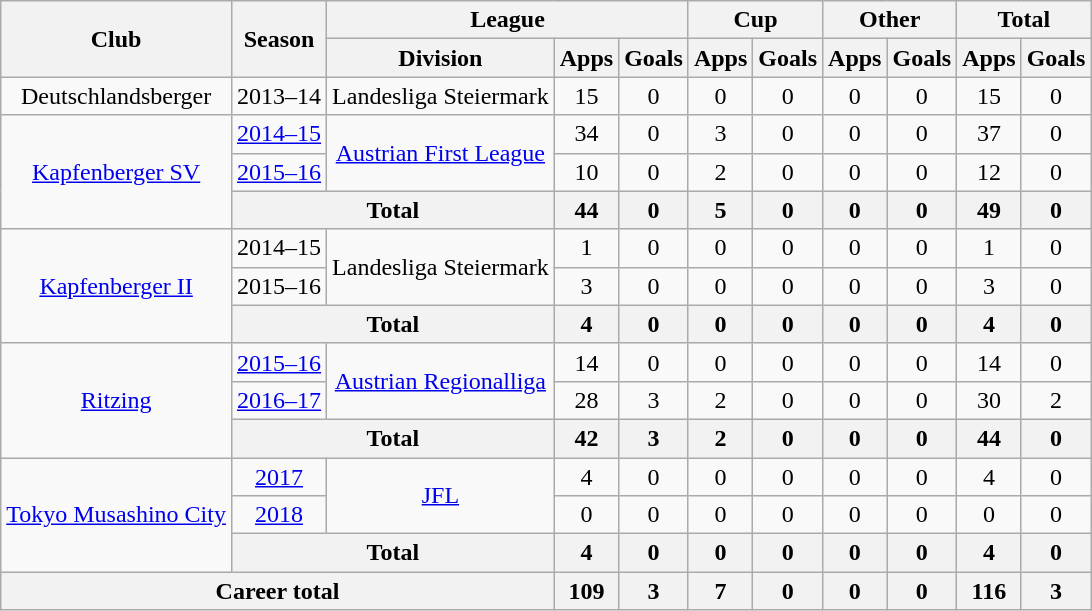<table class="wikitable" style="text-align: center">
<tr>
<th rowspan="2">Club</th>
<th rowspan="2">Season</th>
<th colspan="3">League</th>
<th colspan="2">Cup</th>
<th colspan="2">Other</th>
<th colspan="2">Total</th>
</tr>
<tr>
<th>Division</th>
<th>Apps</th>
<th>Goals</th>
<th>Apps</th>
<th>Goals</th>
<th>Apps</th>
<th>Goals</th>
<th>Apps</th>
<th>Goals</th>
</tr>
<tr>
<td>Deutschlandsberger</td>
<td>2013–14</td>
<td>Landesliga Steiermark</td>
<td>15</td>
<td>0</td>
<td>0</td>
<td>0</td>
<td>0</td>
<td>0</td>
<td>15</td>
<td>0</td>
</tr>
<tr>
<td rowspan="3"><a href='#'>Kapfenberger SV</a></td>
<td><a href='#'>2014–15</a></td>
<td rowspan="2"><a href='#'>Austrian First League</a></td>
<td>34</td>
<td>0</td>
<td>3</td>
<td>0</td>
<td>0</td>
<td>0</td>
<td>37</td>
<td>0</td>
</tr>
<tr>
<td><a href='#'>2015–16</a></td>
<td>10</td>
<td>0</td>
<td>2</td>
<td>0</td>
<td>0</td>
<td>0</td>
<td>12</td>
<td>0</td>
</tr>
<tr>
<th colspan=2>Total</th>
<th>44</th>
<th>0</th>
<th>5</th>
<th>0</th>
<th>0</th>
<th>0</th>
<th>49</th>
<th>0</th>
</tr>
<tr>
<td rowspan="3"><a href='#'>Kapfenberger II</a></td>
<td>2014–15</td>
<td rowspan="2">Landesliga Steiermark</td>
<td>1</td>
<td>0</td>
<td>0</td>
<td>0</td>
<td>0</td>
<td>0</td>
<td>1</td>
<td>0</td>
</tr>
<tr>
<td>2015–16</td>
<td>3</td>
<td>0</td>
<td>0</td>
<td>0</td>
<td>0</td>
<td>0</td>
<td>3</td>
<td>0</td>
</tr>
<tr>
<th colspan=2>Total</th>
<th>4</th>
<th>0</th>
<th>0</th>
<th>0</th>
<th>0</th>
<th>0</th>
<th>4</th>
<th>0</th>
</tr>
<tr>
<td rowspan="3"><a href='#'>Ritzing</a></td>
<td><a href='#'>2015–16</a></td>
<td rowspan="2"><a href='#'>Austrian Regionalliga</a></td>
<td>14</td>
<td>0</td>
<td>0</td>
<td>0</td>
<td>0</td>
<td>0</td>
<td>14</td>
<td>0</td>
</tr>
<tr>
<td><a href='#'>2016–17</a></td>
<td>28</td>
<td>3</td>
<td>2</td>
<td>0</td>
<td>0</td>
<td>0</td>
<td>30</td>
<td>2</td>
</tr>
<tr>
<th colspan=2>Total</th>
<th>42</th>
<th>3</th>
<th>2</th>
<th>0</th>
<th>0</th>
<th>0</th>
<th>44</th>
<th>0</th>
</tr>
<tr>
<td rowspan="3"><a href='#'>Tokyo Musashino City</a></td>
<td><a href='#'>2017</a></td>
<td rowspan="2"><a href='#'>JFL</a></td>
<td>4</td>
<td>0</td>
<td>0</td>
<td>0</td>
<td>0</td>
<td>0</td>
<td>4</td>
<td>0</td>
</tr>
<tr>
<td><a href='#'>2018</a></td>
<td>0</td>
<td>0</td>
<td>0</td>
<td>0</td>
<td>0</td>
<td>0</td>
<td>0</td>
<td>0</td>
</tr>
<tr>
<th colspan=2>Total</th>
<th>4</th>
<th>0</th>
<th>0</th>
<th>0</th>
<th>0</th>
<th>0</th>
<th>4</th>
<th>0</th>
</tr>
<tr>
<th colspan=3>Career total</th>
<th>109</th>
<th>3</th>
<th>7</th>
<th>0</th>
<th>0</th>
<th>0</th>
<th>116</th>
<th>3</th>
</tr>
</table>
